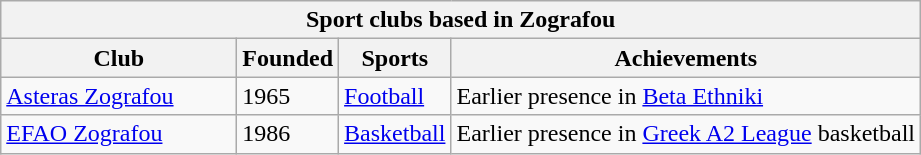<table class="wikitable">
<tr>
<th colspan="4">Sport clubs based in Zografou</th>
</tr>
<tr>
<th width="150">Club</th>
<th>Founded</th>
<th>Sports</th>
<th>Achievements</th>
</tr>
<tr>
<td><a href='#'>Asteras Zografou</a></td>
<td>1965</td>
<td><a href='#'>Football</a></td>
<td>Earlier presence in <a href='#'>Beta Ethniki</a></td>
</tr>
<tr>
<td><a href='#'>EFAO Zografou</a></td>
<td>1986</td>
<td><a href='#'>Basketball</a></td>
<td>Earlier presence in <a href='#'>Greek A2 League</a> basketball</td>
</tr>
</table>
